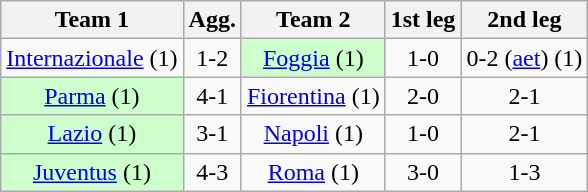<table class="wikitable" style="text-align: center">
<tr>
<th>Team 1</th>
<th>Agg.</th>
<th>Team 2</th>
<th>1st leg</th>
<th>2nd leg</th>
</tr>
<tr>
<td><a href='#'>Internazionale</a> (1)</td>
<td>1-2</td>
<td bgcolor="ccffcc"><a href='#'>Foggia</a> (1)</td>
<td>1-0</td>
<td>0-2 (<a href='#'>aet</a>) (1)</td>
</tr>
<tr>
<td bgcolor="ccffcc"><a href='#'>Parma</a> (1)</td>
<td>4-1</td>
<td><a href='#'>Fiorentina</a> (1)</td>
<td>2-0</td>
<td>2-1</td>
</tr>
<tr>
<td bgcolor="ccffcc"><a href='#'>Lazio</a> (1)</td>
<td>3-1</td>
<td><a href='#'>Napoli</a> (1)</td>
<td>1-0</td>
<td>2-1</td>
</tr>
<tr>
<td bgcolor="ccffcc"><a href='#'>Juventus</a> (1)</td>
<td>4-3</td>
<td><a href='#'>Roma</a> (1)</td>
<td>3-0</td>
<td>1-3</td>
</tr>
</table>
